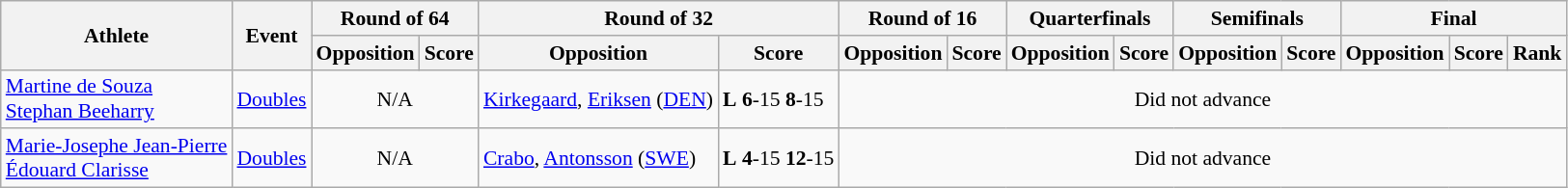<table class=wikitable style="font-size:90%">
<tr>
<th rowspan="2">Athlete</th>
<th rowspan="2">Event</th>
<th colspan="2">Round of 64</th>
<th colspan="2">Round of 32</th>
<th colspan="2">Round of 16</th>
<th colspan="2">Quarterfinals</th>
<th colspan="2">Semifinals</th>
<th colspan="3">Final</th>
</tr>
<tr>
<th>Opposition</th>
<th>Score</th>
<th>Opposition</th>
<th>Score</th>
<th>Opposition</th>
<th>Score</th>
<th>Opposition</th>
<th>Score</th>
<th>Opposition</th>
<th>Score</th>
<th>Opposition</th>
<th>Score</th>
<th>Rank</th>
</tr>
<tr>
<td><a href='#'>Martine de Souza</a><br><a href='#'>Stephan Beeharry</a></td>
<td><a href='#'>Doubles</a></td>
<td align=center colspan=2>N/A</td>
<td> <a href='#'>Kirkegaard</a>, <a href='#'>Eriksen</a> (<a href='#'>DEN</a>)</td>
<td><strong>L</strong> <strong>6</strong>-15 <strong>8</strong>-15</td>
<td align=center colspan=9>Did not advance</td>
</tr>
<tr>
<td><a href='#'>Marie-Josephe Jean-Pierre</a><br><a href='#'>Édouard Clarisse</a></td>
<td><a href='#'>Doubles</a></td>
<td align=center colspan=2>N/A</td>
<td> <a href='#'>Crabo</a>, <a href='#'>Antonsson</a> (<a href='#'>SWE</a>)</td>
<td><strong>L</strong> <strong>4</strong>-15 <strong>12</strong>-15</td>
<td align=center colspan=9>Did not advance</td>
</tr>
</table>
